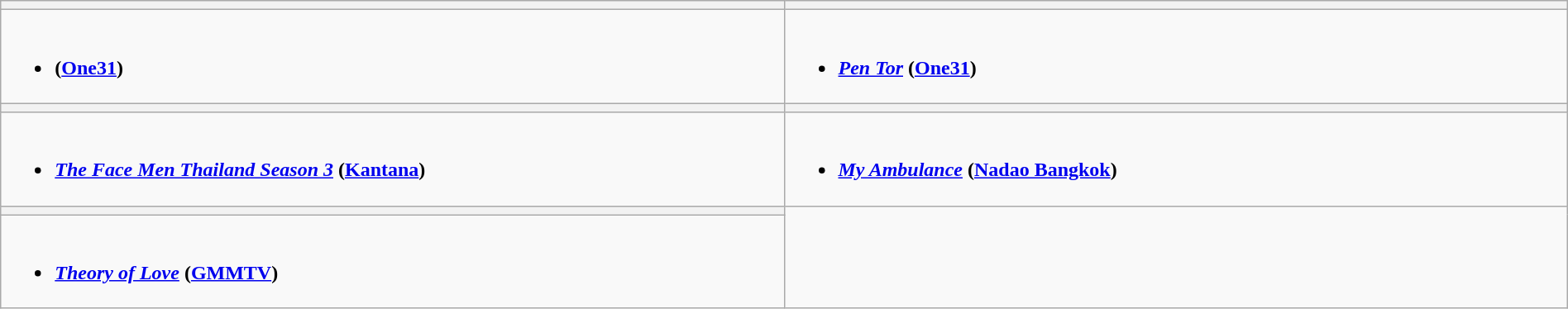<table class=wikitable width="100%">
<tr>
<th></th>
<th></th>
</tr>
<tr>
<td valign="top" width="50%"><br><ul><li><strong><em></em></strong> <strong>(<a href='#'>One31</a>)</strong></li></ul></td>
<td valign="top" width="50%"><br><ul><li><strong><em><a href='#'>Pen Tor</a></em></strong> <strong>(<a href='#'>One31</a>)</strong></li></ul></td>
</tr>
<tr>
<th></th>
<th></th>
</tr>
<tr>
<td valign="top" width="50%"><br><ul><li><strong><em><a href='#'>The Face Men Thailand Season 3</a></em></strong> <strong>(<a href='#'>Kantana</a>)</strong></li></ul></td>
<td valign="top" width="50%"><br><ul><li><strong><em><a href='#'>My Ambulance</a></em></strong> <strong>(<a href='#'>Nadao Bangkok</a>)</strong></li></ul></td>
</tr>
<tr>
<th></th>
</tr>
<tr>
<td valign="top" width="50%"><br><ul><li><strong><em><a href='#'>Theory of Love</a></em></strong> <strong>(<a href='#'>GMMTV</a>)</strong></li></ul></td>
</tr>
</table>
